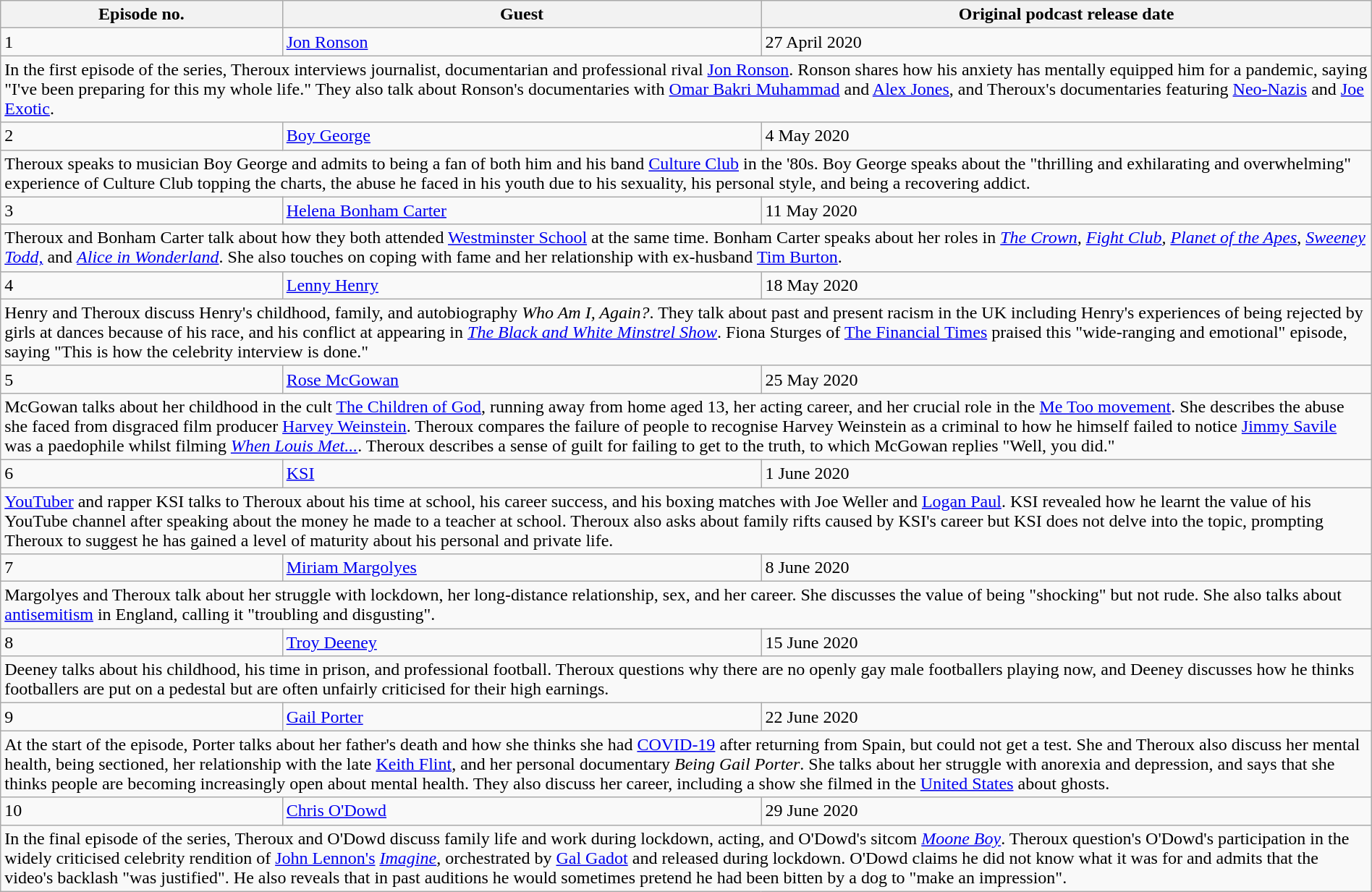<table class="wikitable" style="width: 100%">
<tr>
<th>Episode no.</th>
<th>Guest</th>
<th>Original podcast release date</th>
</tr>
<tr>
<td>1</td>
<td><a href='#'>Jon Ronson</a></td>
<td>27 April 2020</td>
</tr>
<tr>
<td colspan="3">In the first episode of the series, Theroux interviews journalist, documentarian and professional rival <a href='#'>Jon Ronson</a>. Ronson shares how his anxiety has mentally equipped him for a pandemic, saying "I've been preparing for this my whole life." They also talk about Ronson's documentaries with <a href='#'>Omar Bakri Muhammad</a> and <a href='#'>Alex Jones</a>, and Theroux's documentaries featuring <a href='#'>Neo-Nazis</a> and <a href='#'>Joe Exotic</a>.</td>
</tr>
<tr>
<td>2</td>
<td><a href='#'>Boy George</a></td>
<td>4 May 2020</td>
</tr>
<tr>
<td colspan="3">Theroux speaks to musician Boy George and admits to being a fan of both him and his band <a href='#'>Culture Club</a> in the '80s. Boy George speaks about the "thrilling and exhilarating and overwhelming" experience of Culture Club topping the charts, the abuse he faced in his youth due to his sexuality, his personal style, and being a recovering addict.</td>
</tr>
<tr>
<td>3</td>
<td><a href='#'>Helena Bonham Carter</a></td>
<td>11 May 2020</td>
</tr>
<tr>
<td colspan="3">Theroux and Bonham Carter talk about how they both attended <a href='#'>Westminster School</a> at the same time. Bonham Carter speaks about her roles in <em><a href='#'>The Crown</a>, <a href='#'>Fight Club</a>, <a href='#'>Planet of the Apes</a></em>, <a href='#'><em>Sweeney Todd,</em></a> and <a href='#'><em>Alice in Wonderland</em></a>. She also touches on coping with fame and her relationship with ex-husband <a href='#'>Tim Burton</a>.</td>
</tr>
<tr>
<td>4</td>
<td><a href='#'>Lenny Henry</a></td>
<td>18 May 2020</td>
</tr>
<tr>
<td colspan="3">Henry and Theroux discuss Henry's childhood, family, and autobiography <em>Who Am I, Again?</em>. They talk about past and present racism in the UK including Henry's experiences of being rejected by girls at dances because of his race, and his conflict at appearing in <em><a href='#'>The Black and White Minstrel Show</a></em>. Fiona Sturges of <a href='#'>The Financial Times</a> praised this "wide-ranging and emotional" episode, saying "This is how the celebrity interview is done."</td>
</tr>
<tr>
<td>5</td>
<td><a href='#'>Rose McGowan</a></td>
<td>25 May 2020</td>
</tr>
<tr>
<td colspan="3">McGowan talks about her childhood in the cult <a href='#'>The Children of God</a>, running away from home aged 13, her acting career, and her crucial role in the <a href='#'>Me Too movement</a>. She describes the abuse she faced from disgraced film producer <a href='#'>Harvey Weinstein</a>. Theroux compares the failure of people to recognise Harvey Weinstein as a criminal to how he himself failed to notice <a href='#'>Jimmy Savile</a> was a paedophile whilst filming <em><a href='#'>When Louis Met...</a></em>. Theroux describes a sense of guilt for failing to get to the truth, to which McGowan replies "Well, you did."</td>
</tr>
<tr>
<td>6</td>
<td><a href='#'>KSI</a></td>
<td>1 June 2020</td>
</tr>
<tr>
<td colspan="3"><a href='#'>YouTuber</a> and rapper KSI talks to Theroux about his time at school, his career success, and his boxing matches with Joe Weller and <a href='#'>Logan Paul</a>. KSI revealed how he learnt the value of his YouTube channel after speaking about the money he made to a teacher at school. Theroux also asks about family rifts caused by KSI's career but KSI does not delve into the topic, prompting Theroux to suggest he has gained a level of maturity about his personal and private life.</td>
</tr>
<tr>
<td>7</td>
<td><a href='#'>Miriam Margolyes</a></td>
<td>8 June 2020</td>
</tr>
<tr>
<td colspan="3">Margolyes and Theroux talk about her struggle with lockdown, her long-distance relationship, sex, and her career. She discusses the value of being "shocking" but not rude. She also talks about <a href='#'>antisemitism</a> in England, calling it "troubling and disgusting".</td>
</tr>
<tr>
<td>8</td>
<td><a href='#'>Troy Deeney</a></td>
<td>15 June 2020</td>
</tr>
<tr>
<td colspan="3">Deeney talks about his childhood, his time in prison, and professional football. Theroux questions why there are no openly gay male footballers playing now, and Deeney discusses how he thinks footballers are put on a pedestal but are often unfairly criticised for their high earnings.</td>
</tr>
<tr>
<td>9</td>
<td><a href='#'>Gail Porter</a></td>
<td>22 June 2020</td>
</tr>
<tr>
<td colspan="3">At the start of the episode, Porter talks about her father's death and how she thinks she had <a href='#'>COVID-19</a> after returning from Spain, but could not get a test. She and Theroux also discuss her mental health, being sectioned, her relationship with the late <a href='#'>Keith Flint</a>, and her personal documentary <em>Being Gail Porter</em>. She talks about her struggle with anorexia and depression, and says that she thinks people are becoming increasingly open about mental health. They also discuss her career, including a show she filmed in the <a href='#'>United States</a> about ghosts.</td>
</tr>
<tr>
<td>10</td>
<td><a href='#'>Chris O'Dowd</a></td>
<td>29 June 2020</td>
</tr>
<tr>
<td colspan="3">In the final episode of the series, Theroux and O'Dowd discuss family life and work during lockdown, acting, and O'Dowd's sitcom <em><a href='#'>Moone Boy</a></em>. Theroux question's O'Dowd's participation in the widely criticised celebrity rendition of <a href='#'>John Lennon's</a> <a href='#'><em>Imagine</em></a>, orchestrated by <a href='#'>Gal Gadot</a> and released during lockdown. O'Dowd claims he did not know what it was for and admits that the video's backlash "was justified". He also reveals that in past auditions he would sometimes pretend he had been bitten by a dog to "make an impression".</td>
</tr>
</table>
